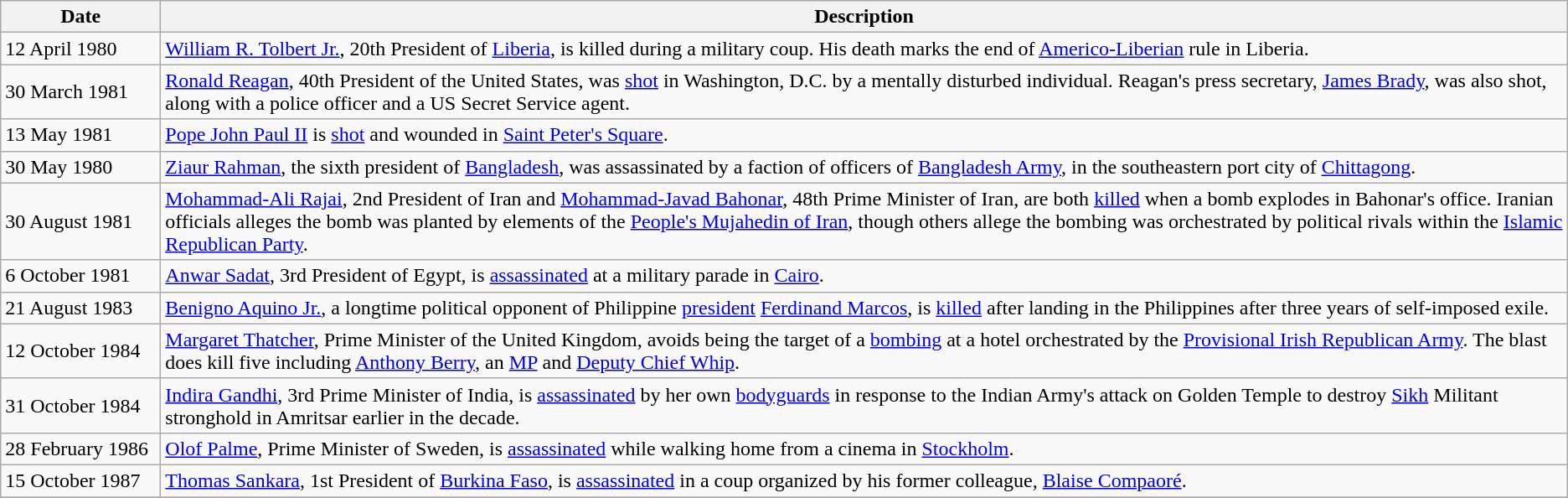<table class="wikitable mw-collapsible sortable">
<tr>
<th style="width:120px;">Date</th>
<th>Description</th>
</tr>
<tr>
<td>12 April 1980</td>
<td><a href='#'>William R. Tolbert Jr.</a>, 20th President of <a href='#'>Liberia</a>, is killed during a military coup. His death marks the end of <a href='#'>Americo-Liberian</a> rule in Liberia.</td>
</tr>
<tr>
<td>30 March 1981</td>
<td><a href='#'>Ronald Reagan</a>, 40th President of the United States, was <a href='#'>shot</a> in Washington, D.C. by a mentally disturbed individual. Reagan's press secretary, <a href='#'>James Brady</a>, was also shot, along with a police officer and a US Secret Service agent.</td>
</tr>
<tr>
<td>13 May 1981</td>
<td><a href='#'>Pope John Paul II</a> is <a href='#'>shot</a> and wounded in <a href='#'>Saint Peter's Square</a>.</td>
</tr>
<tr>
<td>30 May 1980</td>
<td><a href='#'>Ziaur Rahman</a>, the sixth president of <a href='#'>Bangladesh</a>, was assassinated by a faction of officers of <a href='#'>Bangladesh Army</a>, in the southeastern port city of <a href='#'>Chittagong</a>.</td>
</tr>
<tr>
<td>30 August 1981</td>
<td><a href='#'>Mohammad-Ali Rajai</a>, 2nd President of Iran and <a href='#'>Mohammad-Javad Bahonar</a>, 48th Prime Minister of Iran, are both <a href='#'>killed</a> when a bomb explodes in Bahonar's office. Iranian officials alleges the bomb was planted by elements of the <a href='#'>People's Mujahedin of Iran</a>, though others allege the bombing was orchestrated by political rivals within the <a href='#'>Islamic Republican Party</a>.</td>
</tr>
<tr>
<td>6 October 1981</td>
<td><a href='#'>Anwar Sadat</a>, 3rd President of Egypt, is <a href='#'>assassinated</a> at a military parade in <a href='#'>Cairo</a>.</td>
</tr>
<tr>
<td>21 August 1983</td>
<td><a href='#'>Benigno Aquino Jr.</a>, a longtime political opponent of Philippine <a href='#'>president</a> <a href='#'>Ferdinand Marcos</a>, is <a href='#'>killed</a> after landing in the Philippines after three years of self-imposed exile.</td>
</tr>
<tr>
<td>12 October 1984</td>
<td><a href='#'>Margaret Thatcher</a>, Prime Minister of the United Kingdom, avoids being the target of a <a href='#'>bombing</a> at a hotel orchestrated by the <a href='#'>Provisional Irish Republican Army</a>. The blast does kill five including <a href='#'>Anthony Berry</a>, an <a href='#'>MP</a> and <a href='#'>Deputy Chief Whip</a>.</td>
</tr>
<tr>
<td>31 October 1984</td>
<td><a href='#'>Indira Gandhi</a>, 3rd Prime Minister of India, is <a href='#'>assassinated</a> by her own <a href='#'>bodyguards</a> in response to the Indian Army's attack on Golden Temple to destroy <a href='#'>Sikh</a> Militant stronghold in Amritsar earlier in the decade.</td>
</tr>
<tr>
<td>28 February 1986</td>
<td><a href='#'>Olof Palme</a>, Prime Minister of Sweden, is  <a href='#'>assassinated</a> while walking home from a cinema in <a href='#'>Stockholm</a>.</td>
</tr>
<tr>
<td>15 October 1987</td>
<td><a href='#'>Thomas Sankara</a>, 1st President of <a href='#'>Burkina Faso</a>, is <a href='#'>assassinated</a> in a coup organized by his former colleague, <a href='#'>Blaise Compaoré</a>.</td>
</tr>
<tr>
</tr>
</table>
